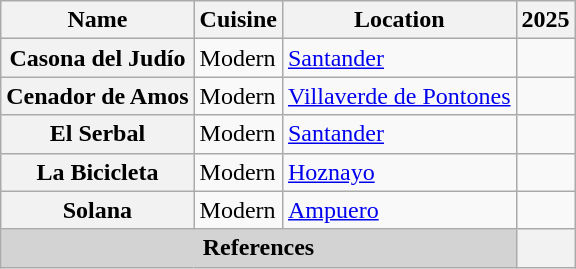<table class="wikitable sortable plainrowheaders" style="text-align:left;">
<tr>
<th scope="col">Name</th>
<th scope="col">Cuisine</th>
<th scope="col">Location</th>
<th scope="col">2025</th>
</tr>
<tr>
<th scope="row">Casona del Judío</th>
<td>Modern</td>
<td><a href='#'>Santander</a></td>
<td></td>
</tr>
<tr>
<th scope="row">Cenador de Amos</th>
<td>Modern</td>
<td><a href='#'>Villaverde de Pontones</a></td>
<td></td>
</tr>
<tr>
<th scope="row">El Serbal</th>
<td>Modern</td>
<td><a href='#'>Santander</a></td>
<td></td>
</tr>
<tr>
<th scope="row">La Bicicleta</th>
<td>Modern</td>
<td><a href='#'>Hoznayo</a></td>
<td></td>
</tr>
<tr>
<th scope="row">Solana</th>
<td>Modern</td>
<td><a href='#'>Ampuero</a></td>
<td></td>
</tr>
<tr>
<th colspan="3" style="text-align: center;background: lightgray;">References</th>
<th></th>
</tr>
</table>
